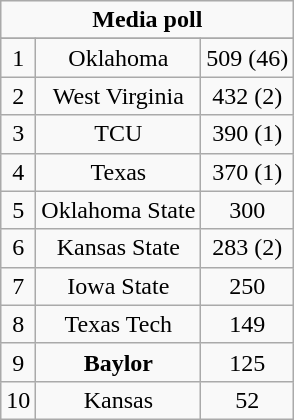<table class="wikitable">
<tr align="center">
<td align="center" Colspan="3"><strong>Media poll</strong></td>
</tr>
<tr align="center">
</tr>
<tr align="center">
<td>1</td>
<td>Oklahoma</td>
<td>509 (46)</td>
</tr>
<tr align="center">
<td>2</td>
<td>West Virginia</td>
<td>432 (2)</td>
</tr>
<tr align="center">
<td>3</td>
<td>TCU</td>
<td>390 (1)</td>
</tr>
<tr align="center">
<td>4</td>
<td>Texas</td>
<td>370 (1)</td>
</tr>
<tr align="center">
<td>5</td>
<td>Oklahoma State</td>
<td>300</td>
</tr>
<tr align="center">
<td>6</td>
<td>Kansas State</td>
<td>283 (2)</td>
</tr>
<tr align="center">
<td>7</td>
<td>Iowa State</td>
<td>250</td>
</tr>
<tr align="center">
<td>8</td>
<td>Texas Tech</td>
<td>149</td>
</tr>
<tr align="center">
<td>9</td>
<td><strong>Baylor</strong></td>
<td>125</td>
</tr>
<tr align="center">
<td>10</td>
<td>Kansas</td>
<td>52</td>
</tr>
</table>
